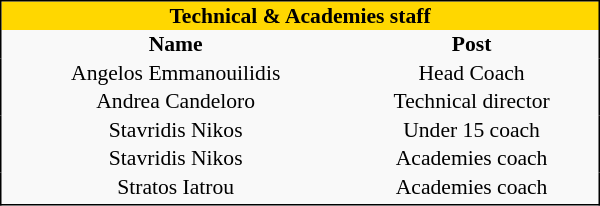<table cellspacing="0" style="background: #F9F9F9; border: 1px black solid; border-collapse: collapse; font-size: 90%;" width=400px>
<tr bgcolor=gold style="color:black;">
<td align=center colspan=3><strong>Technical & Academies staff</strong></td>
</tr>
<tr bgcolor=#F9F9F9 style="color:black;">
<th></th>
<th><strong>Name</strong></th>
<th><strong>Post</strong></th>
</tr>
<tr>
<td align=center></td>
<td align=center>Angelos Emmanouilidis</td>
<td align=center>Head Coach</td>
</tr>
<tr>
<td align=center></td>
<td align=center>Andrea Candeloro</td>
<td align=center>Technical director</td>
</tr>
<tr>
</tr>
<tr>
<td align=center></td>
<td align=center>Stavridis Nikos</td>
<td align=center>Under 15 coach</td>
</tr>
<tr>
<td align=center></td>
<td align=center>Stavridis Nikos</td>
<td align=center>Academies coach</td>
</tr>
<tr>
<td align=center></td>
<td align=center>Stratos Iatrou</td>
<td align=center>Academies coach</td>
</tr>
<tr>
<td align=center></td>
<td align=center></td>
<td align=center></td>
</tr>
<tr>
</tr>
</table>
